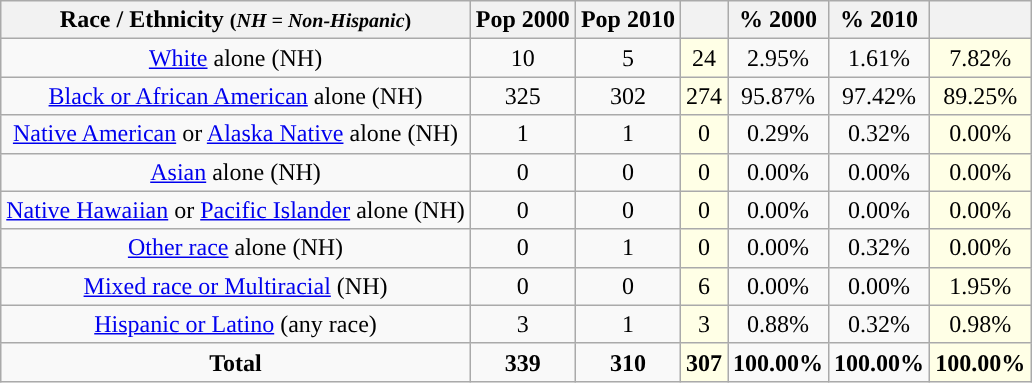<table class="wikitable" style="text-align:center;">
<tr>
<th>Race / Ethnicity <small>(<em>NH = Non-Hispanic</em>)</small></th>
<th>Pop 2000</th>
<th>Pop 2010</th>
<th></th>
<th>% 2000</th>
<th>% 2010</th>
<th></th>
</tr>
<tr>
<td><a href='#'>White</a> alone (NH)</td>
<td>10</td>
<td>5</td>
<td style='background: #ffffe6;'>24</td>
<td>2.95%</td>
<td>1.61%</td>
<td style='background: #ffffe6;'>7.82%</td>
</tr>
<tr>
<td><a href='#'>Black or African American</a> alone (NH)</td>
<td>325</td>
<td>302</td>
<td style='background: #ffffe6;'>274</td>
<td>95.87%</td>
<td>97.42%</td>
<td style='background: #ffffe6;'>89.25%</td>
</tr>
<tr>
<td><a href='#'>Native American</a> or <a href='#'>Alaska Native</a> alone (NH)</td>
<td>1</td>
<td>1</td>
<td style='background: #ffffe6;'>0</td>
<td>0.29%</td>
<td>0.32%</td>
<td style='background: #ffffe6;'>0.00%</td>
</tr>
<tr>
<td><a href='#'>Asian</a> alone (NH)</td>
<td>0</td>
<td>0</td>
<td style='background: #ffffe6;'>0</td>
<td>0.00%</td>
<td>0.00%</td>
<td style='background: #ffffe6;'>0.00%</td>
</tr>
<tr>
<td><a href='#'>Native Hawaiian</a> or <a href='#'>Pacific Islander</a> alone (NH)</td>
<td>0</td>
<td>0</td>
<td style='background: #ffffe6;'>0</td>
<td>0.00%</td>
<td>0.00%</td>
<td style='background: #ffffe6;'>0.00%</td>
</tr>
<tr>
<td><a href='#'>Other race</a> alone (NH)</td>
<td>0</td>
<td>1</td>
<td style='background: #ffffe6;'>0</td>
<td>0.00%</td>
<td>0.32%</td>
<td style='background: #ffffe6;'>0.00%</td>
</tr>
<tr>
<td><a href='#'>Mixed race or Multiracial</a> (NH)</td>
<td>0</td>
<td>0</td>
<td style='background: #ffffe6;'>6</td>
<td>0.00%</td>
<td>0.00%</td>
<td style='background: #ffffe6;'>1.95%</td>
</tr>
<tr>
<td><a href='#'>Hispanic or Latino</a> (any race)</td>
<td>3</td>
<td>1</td>
<td style='background: #ffffe6;'>3</td>
<td>0.88%</td>
<td>0.32%</td>
<td style='background: #ffffe6;'>0.98%</td>
</tr>
<tr>
<td><strong>Total</strong></td>
<td><strong>339</strong></td>
<td><strong>310</strong></td>
<td style='background: #ffffe6;'><strong>307</strong></td>
<td><strong>100.00%</strong></td>
<td><strong>100.00%</strong></td>
<td style='background: #ffffe6;'><strong>100.00%</strong></td>
</tr>
</table>
